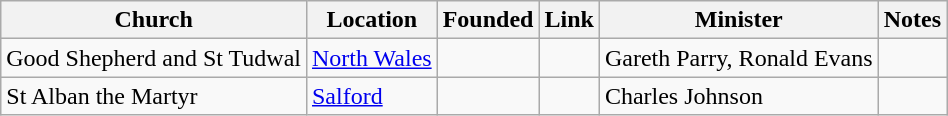<table class="wikitable">
<tr>
<th>Church</th>
<th>Location</th>
<th>Founded</th>
<th>Link</th>
<th>Minister</th>
<th>Notes</th>
</tr>
<tr>
<td>Good Shepherd and St Tudwal</td>
<td><a href='#'>North Wales</a></td>
<td></td>
<td></td>
<td>Gareth Parry, Ronald Evans</td>
<td></td>
</tr>
<tr>
<td>St Alban the Martyr</td>
<td><a href='#'>Salford</a></td>
<td></td>
<td></td>
<td>Charles Johnson</td>
<td></td>
</tr>
</table>
